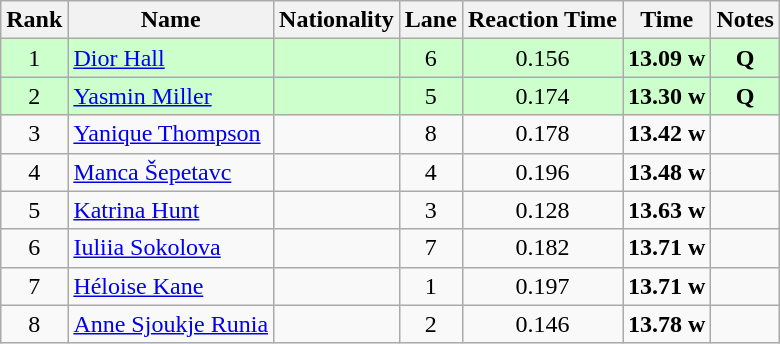<table class="wikitable sortable" style="text-align:center">
<tr>
<th>Rank</th>
<th>Name</th>
<th>Nationality</th>
<th>Lane</th>
<th>Reaction Time</th>
<th>Time</th>
<th>Notes</th>
</tr>
<tr bgcolor=ccffcc>
<td>1</td>
<td align=left><a href='#'>Dior Hall</a></td>
<td align=left></td>
<td>6</td>
<td>0.156</td>
<td><strong>13.09</strong> <strong>w</strong></td>
<td><strong>Q</strong></td>
</tr>
<tr bgcolor=ccffcc>
<td>2</td>
<td align=left><a href='#'>Yasmin Miller</a></td>
<td align=left></td>
<td>5</td>
<td>0.174</td>
<td><strong>13.30</strong> <strong>w</strong></td>
<td><strong>Q</strong></td>
</tr>
<tr>
<td>3</td>
<td align=left><a href='#'>Yanique Thompson</a></td>
<td align=left></td>
<td>8</td>
<td>0.178</td>
<td><strong>13.42</strong> <strong>w</strong></td>
<td></td>
</tr>
<tr>
<td>4</td>
<td align=left><a href='#'>Manca Šepetavc</a></td>
<td align=left></td>
<td>4</td>
<td>0.196</td>
<td><strong>13.48</strong> <strong>w</strong></td>
<td></td>
</tr>
<tr>
<td>5</td>
<td align=left><a href='#'>Katrina Hunt</a></td>
<td align=left></td>
<td>3</td>
<td>0.128</td>
<td><strong>13.63</strong> <strong>w</strong></td>
<td></td>
</tr>
<tr>
<td>6</td>
<td align=left><a href='#'>Iuliia Sokolova</a></td>
<td align=left></td>
<td>7</td>
<td>0.182</td>
<td><strong>13.71</strong> <strong>w</strong></td>
<td></td>
</tr>
<tr>
<td>7</td>
<td align=left><a href='#'>Héloise Kane</a></td>
<td align=left></td>
<td>1</td>
<td>0.197</td>
<td><strong>13.71</strong> <strong>w</strong></td>
<td></td>
</tr>
<tr>
<td>8</td>
<td align=left><a href='#'>Anne Sjoukje Runia</a></td>
<td align=left></td>
<td>2</td>
<td>0.146</td>
<td><strong>13.78</strong> <strong>w</strong></td>
<td></td>
</tr>
</table>
